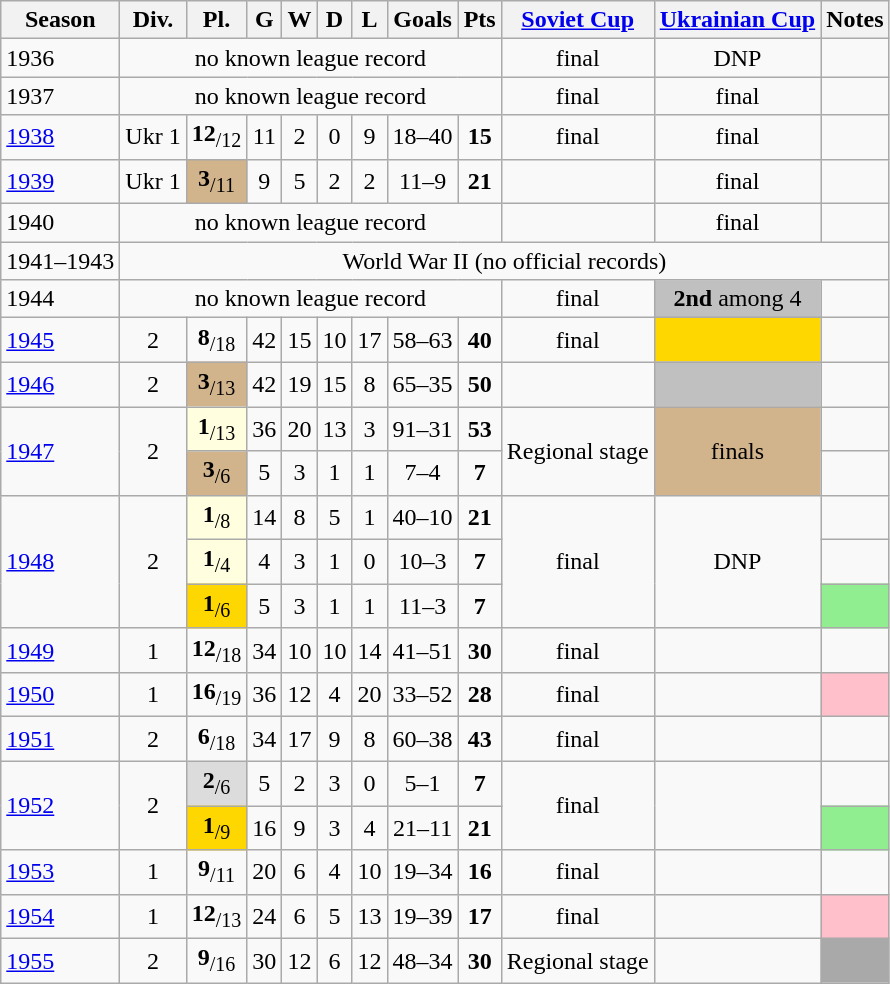<table class="wikitable">
<tr>
<th>Season</th>
<th>Div.</th>
<th>Pl.</th>
<th>G</th>
<th>W</th>
<th>D</th>
<th>L</th>
<th>Goals</th>
<th>Pts</th>
<th><a href='#'>Soviet Cup</a></th>
<th><a href='#'>Ukrainian Cup</a></th>
<th>Notes</th>
</tr>
<tr>
<td>1936</td>
<td colspan=8 align=center>no known league record</td>
<td align=center> final</td>
<td align=center>DNP</td>
<td></td>
</tr>
<tr>
<td>1937</td>
<td colspan=8 align=center>no known league record</td>
<td align=center> final</td>
<td align=center> final</td>
<td></td>
</tr>
<tr>
<td><a href='#'>1938</a></td>
<td align=center>Ukr 1</td>
<td align=center><strong>12</strong><sub>/12</sub></td>
<td align=center>11</td>
<td align=center>2</td>
<td align=center>0</td>
<td align=center>9</td>
<td align=center>18–40</td>
<td align=center><strong>15</strong></td>
<td align=center> final</td>
<td align=center> final</td>
<td align=center></td>
</tr>
<tr>
<td><a href='#'>1939</a></td>
<td align=center>Ukr 1</td>
<td align=center bgcolor=tan><strong>3</strong><sub>/11</sub></td>
<td align=center>9</td>
<td align=center>5</td>
<td align=center>2</td>
<td align=center>2</td>
<td align=center>11–9</td>
<td align=center><strong>21</strong></td>
<td align=center></td>
<td align=center> final</td>
<td align=center></td>
</tr>
<tr>
<td>1940</td>
<td colspan=8 align=center>no known league record</td>
<td></td>
<td align=center> final</td>
<td></td>
</tr>
<tr>
<td>1941–1943</td>
<td align=center colspan=13>World War II (no official records)</td>
</tr>
<tr>
<td>1944</td>
<td colspan=8 align=center>no known league record</td>
<td align=center> final</td>
<td align=center bgcolor=silver><strong>2nd</strong> among 4</td>
<td></td>
</tr>
<tr>
<td><a href='#'>1945</a></td>
<td align=center>2</td>
<td align=center><strong>8</strong><sub>/18</sub></td>
<td align=center>42</td>
<td align=center>15</td>
<td align=center>10</td>
<td align=center>17</td>
<td align=center>58–63</td>
<td align=center><strong>40</strong></td>
<td align=center> final</td>
<td align=center bgcolor=gold></td>
<td align=center></td>
</tr>
<tr>
<td><a href='#'>1946</a></td>
<td align=center>2</td>
<td align=center bgcolor=tan><strong>3</strong><sub>/13</sub></td>
<td align=center>42</td>
<td align=center>19</td>
<td align=center>15</td>
<td align=center>8</td>
<td align=center>65–35</td>
<td align=center><strong>50</strong></td>
<td align=center></td>
<td align=center bgcolor=silver></td>
<td align=center></td>
</tr>
<tr>
<td rowspan=2><a href='#'>1947</a></td>
<td align=center rowspan=2>2</td>
<td align=center bgcolor=lightyellow><strong>1</strong><sub>/13</sub></td>
<td align=center>36</td>
<td align=center>20</td>
<td align=center>13</td>
<td align=center>3</td>
<td align=center>91–31</td>
<td align=center><strong>53</strong></td>
<td align=center rowspan=2>Regional stage</td>
<td align=center rowspan=2 bgcolor=tan> finals</td>
<td align=center></td>
</tr>
<tr>
<td align=center bgcolor=tan><strong>3</strong><sub>/6</sub></td>
<td align=center>5</td>
<td align=center>3</td>
<td align=center>1</td>
<td align=center>1</td>
<td align=center>7–4</td>
<td align=center><strong>7</strong></td>
<td align=center></td>
</tr>
<tr>
<td rowspan=3><a href='#'>1948</a></td>
<td align=center rowspan=3>2</td>
<td align=center bgcolor=lightyellow><strong>1</strong><sub>/8</sub></td>
<td align=center>14</td>
<td align=center>8</td>
<td align=center>5</td>
<td align=center>1</td>
<td align=center>40–10</td>
<td align=center><strong>21</strong></td>
<td align=center rowspan=3> final</td>
<td align=center rowspan=3>DNP</td>
<td align=center></td>
</tr>
<tr>
<td align=center bgcolor=lightyellow><strong>1</strong><sub>/4</sub></td>
<td align=center>4</td>
<td align=center>3</td>
<td align=center>1</td>
<td align=center>0</td>
<td align=center>10–3</td>
<td align=center><strong>7</strong></td>
<td align=center></td>
</tr>
<tr>
<td align=center bgcolor=gold><strong>1</strong><sub>/6</sub></td>
<td align=center>5</td>
<td align=center>3</td>
<td align=center>1</td>
<td align=center>1</td>
<td align=center>11–3</td>
<td align=center><strong>7</strong></td>
<td align=center bgcolor=lightgreen></td>
</tr>
<tr>
<td><a href='#'>1949</a></td>
<td align=center>1</td>
<td align=center><strong>12</strong><sub>/18</sub></td>
<td align=center>34</td>
<td align=center>10</td>
<td align=center>10</td>
<td align=center>14</td>
<td align=center>41–51</td>
<td align=center><strong>30</strong></td>
<td align=center> final</td>
<td align=center></td>
<td align=center></td>
</tr>
<tr>
<td><a href='#'>1950</a></td>
<td align=center>1</td>
<td align=center><strong>16</strong><sub>/19</sub></td>
<td align=center>36</td>
<td align=center>12</td>
<td align=center>4</td>
<td align=center>20</td>
<td align=center>33–52</td>
<td align=center><strong>28</strong></td>
<td align=center> final</td>
<td align=center></td>
<td align=center bgcolor=pink></td>
</tr>
<tr>
<td><a href='#'>1951</a></td>
<td align=center>2</td>
<td align=center><strong>6</strong><sub>/18</sub></td>
<td align=center>34</td>
<td align=center>17</td>
<td align=center>9</td>
<td align=center>8</td>
<td align=center>60–38</td>
<td align=center><strong>43</strong></td>
<td align=center> final</td>
<td align=center></td>
<td align=center></td>
</tr>
<tr>
<td rowspan=2><a href='#'>1952</a></td>
<td align=center rowspan=2>2</td>
<td align=center bgcolor=Gainsboro><strong>2</strong><sub>/6</sub></td>
<td align=center>5</td>
<td align=center>2</td>
<td align=center>3</td>
<td align=center>0</td>
<td align=center>5–1</td>
<td align=center><strong>7</strong></td>
<td align=center rowspan=2> final</td>
<td align=center rowspan=2></td>
<td align=center></td>
</tr>
<tr>
<td align=center bgcolor=gold><strong>1</strong><sub>/9</sub></td>
<td align=center>16</td>
<td align=center>9</td>
<td align=center>3</td>
<td align=center>4</td>
<td align=center>21–11</td>
<td align=center><strong>21</strong></td>
<td align=center bgcolor=lightgreen></td>
</tr>
<tr>
<td><a href='#'>1953</a></td>
<td align=center>1</td>
<td align=center><strong>9</strong><sub>/11</sub></td>
<td align=center>20</td>
<td align=center>6</td>
<td align=center>4</td>
<td align=center>10</td>
<td align=center>19–34</td>
<td align=center><strong>16</strong></td>
<td align=center> final</td>
<td align=center></td>
<td align=center></td>
</tr>
<tr>
<td><a href='#'>1954</a></td>
<td align=center>1</td>
<td align=center><strong>12</strong><sub>/13</sub></td>
<td align=center>24</td>
<td align=center>6</td>
<td align=center>5</td>
<td align=center>13</td>
<td align=center>19–39</td>
<td align=center><strong>17</strong></td>
<td align=center> final</td>
<td align=center></td>
<td align=center bgcolor=pink></td>
</tr>
<tr>
<td><a href='#'>1955</a></td>
<td align=center>2</td>
<td align=center><strong>9</strong><sub>/16</sub></td>
<td align=center>30</td>
<td align=center>12</td>
<td align=center>6</td>
<td align=center>12</td>
<td align=center>48–34</td>
<td align=center><strong>30</strong></td>
<td align=center>Regional stage</td>
<td align=center></td>
<td align=center bgcolor=darkgrey></td>
</tr>
</table>
